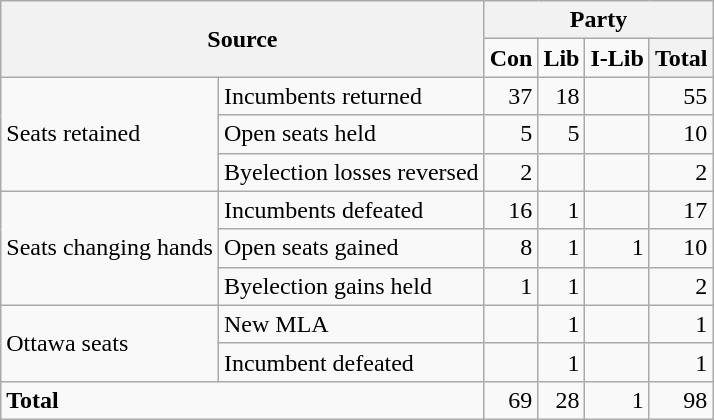<table class="wikitable" style="text-align:right;">
<tr>
<th colspan="2" rowspan="2">Source</th>
<th colspan="4">Party</th>
</tr>
<tr>
<td><strong>Con</strong></td>
<td><strong>Lib</strong></td>
<td><strong>I-Lib</strong></td>
<th>Total</th>
</tr>
<tr>
<td rowspan="3" style="text-align:left;">Seats retained</td>
<td style="text-align:left;">Incumbents returned</td>
<td>37</td>
<td>18</td>
<td></td>
<td>55</td>
</tr>
<tr>
<td style="text-align:left;">Open seats held</td>
<td>5</td>
<td>5</td>
<td></td>
<td>10</td>
</tr>
<tr>
<td style="text-align:left;">Byelection losses reversed</td>
<td>2</td>
<td></td>
<td></td>
<td>2</td>
</tr>
<tr>
<td rowspan="3" style="text-align:left;">Seats changing hands</td>
<td style="text-align:left;">Incumbents defeated</td>
<td>16</td>
<td>1</td>
<td></td>
<td>17</td>
</tr>
<tr>
<td style="text-align:left;">Open seats gained</td>
<td>8</td>
<td>1</td>
<td>1</td>
<td>10</td>
</tr>
<tr>
<td style="text-align:left;">Byelection gains held</td>
<td>1</td>
<td>1</td>
<td></td>
<td>2</td>
</tr>
<tr>
<td rowspan="2" style="text-align:left;">Ottawa seats</td>
<td style="text-align:left;">New MLA</td>
<td></td>
<td>1</td>
<td></td>
<td>1</td>
</tr>
<tr>
<td style="text-align:left;">Incumbent defeated</td>
<td></td>
<td>1</td>
<td></td>
<td>1</td>
</tr>
<tr>
<td colspan="2" style="text-align:left;"><strong>Total</strong></td>
<td>69</td>
<td>28</td>
<td>1</td>
<td>98</td>
</tr>
</table>
